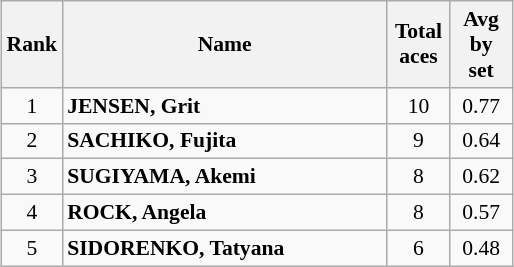<table class="wikitable" style="margin:0.5em auto;width=480;font-size:90%">
<tr>
<th width=30>Rank</th>
<th width=210>Name</th>
<th width=35>Total aces</th>
<th width=35>Avg by set</th>
</tr>
<tr>
<td align=center>1</td>
<td> <strong>JENSEN, Grit</strong></td>
<td align=center>10</td>
<td align=center>0.77</td>
</tr>
<tr>
<td align=center>2</td>
<td> <strong>SACHIKO, Fujita</strong></td>
<td align=center>9</td>
<td align=center>0.64</td>
</tr>
<tr>
<td align=center>3</td>
<td> <strong>SUGIYAMA, Akemi</strong></td>
<td align=center>8</td>
<td align=center>0.62</td>
</tr>
<tr>
<td align=center>4</td>
<td> <strong>ROCK, Angela</strong></td>
<td align=center>8</td>
<td align=center>0.57</td>
</tr>
<tr>
<td align=center>5</td>
<td> <strong>SIDORENKO, Tatyana</strong></td>
<td align=center>6</td>
<td align=center>0.48</td>
</tr>
</table>
